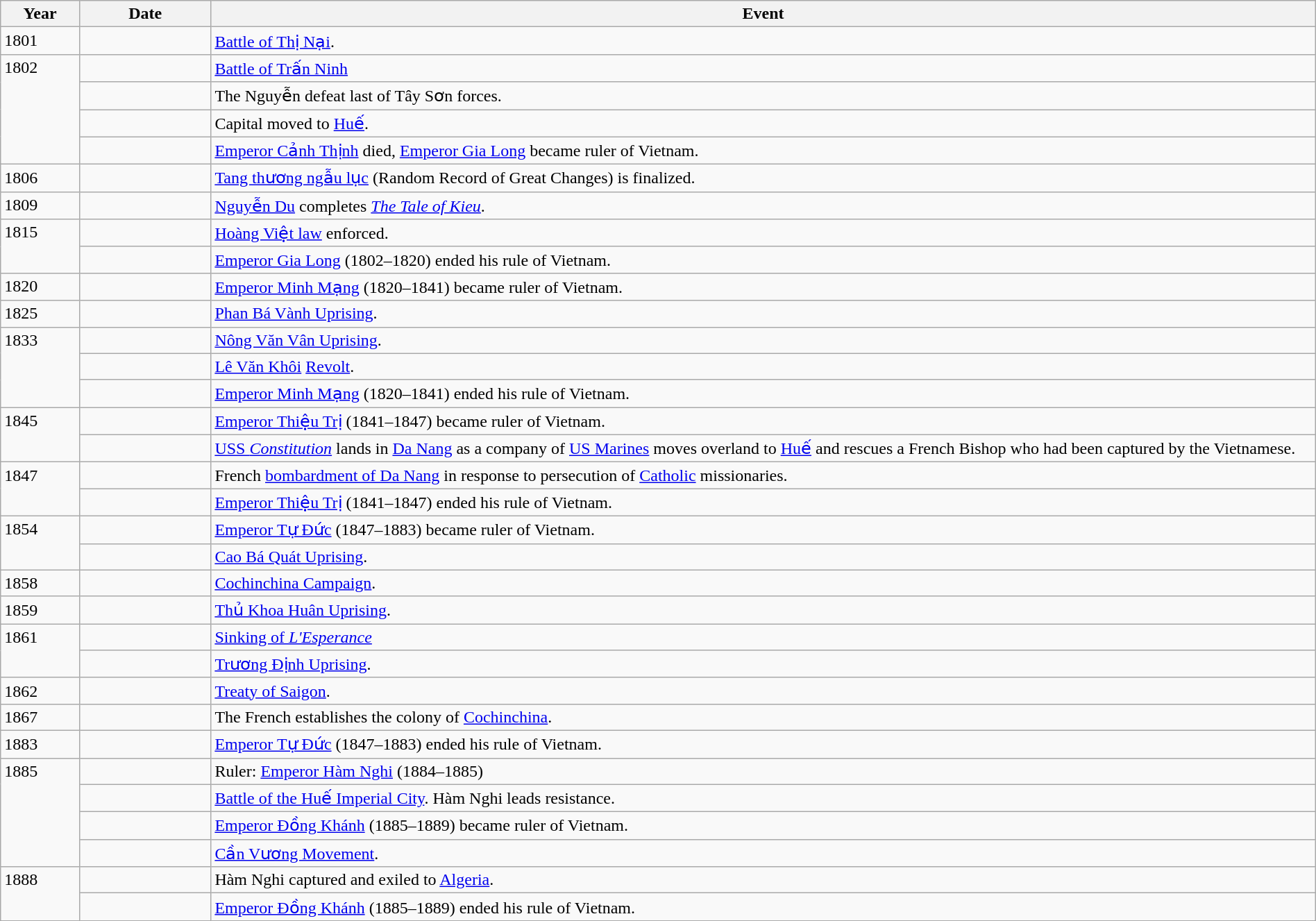<table class="wikitable" width="100%">
<tr>
<th style="width:6%">Year</th>
<th style="width:10%">Date</th>
<th>Event</th>
</tr>
<tr>
<td>1801</td>
<td></td>
<td><a href='#'>Battle of Thị Nại</a>.</td>
</tr>
<tr>
<td rowspan="4" valign="top">1802</td>
<td></td>
<td><a href='#'>Battle of Trấn Ninh</a></td>
</tr>
<tr>
<td></td>
<td>The Nguyễn defeat last of Tây Sơn forces.</td>
</tr>
<tr>
<td></td>
<td>Capital moved to <a href='#'>Huế</a>.</td>
</tr>
<tr>
<td></td>
<td><a href='#'>Emperor Cảnh Thịnh</a> died, <a href='#'>Emperor Gia Long</a> became ruler of Vietnam.</td>
</tr>
<tr>
<td>1806</td>
<td></td>
<td><a href='#'>Tang thương ngẫu lục</a> (Random Record of Great Changes) is finalized.</td>
</tr>
<tr>
<td>1809</td>
<td></td>
<td><a href='#'>Nguyễn Du</a> completes <em><a href='#'>The Tale of Kieu</a></em>.</td>
</tr>
<tr>
<td rowspan="2" valign="top">1815</td>
<td></td>
<td><a href='#'>Hoàng Việt law</a> enforced.</td>
</tr>
<tr>
<td></td>
<td><a href='#'>Emperor Gia Long</a> (1802–1820) ended his rule of Vietnam.</td>
</tr>
<tr>
<td valign="top">1820</td>
<td></td>
<td><a href='#'>Emperor Minh Mạng</a> (1820–1841) became ruler of Vietnam.</td>
</tr>
<tr>
<td>1825</td>
<td></td>
<td><a href='#'>Phan Bá Vành Uprising</a>.</td>
</tr>
<tr>
<td rowspan="3" valign="top">1833</td>
<td></td>
<td><a href='#'>Nông Văn Vân Uprising</a>.</td>
</tr>
<tr>
<td></td>
<td><a href='#'>Lê Văn Khôi</a> <a href='#'>Revolt</a>.</td>
</tr>
<tr>
<td></td>
<td><a href='#'>Emperor Minh Mạng</a> (1820–1841) ended his rule of Vietnam.</td>
</tr>
<tr>
<td rowspan="2" valign="top">1845</td>
<td></td>
<td><a href='#'>Emperor Thiệu Trị</a> (1841–1847) became ruler of Vietnam.</td>
</tr>
<tr>
<td></td>
<td><a href='#'>USS <em>Constitution</em></a> lands in <a href='#'>Da Nang</a> as a company of <a href='#'>US Marines</a> moves overland to <a href='#'>Huế</a> and rescues a French Bishop who had been captured by the Vietnamese.</td>
</tr>
<tr>
<td rowspan="2" valign="top">1847</td>
<td></td>
<td>French <a href='#'>bombardment of Da Nang</a> in response to persecution of <a href='#'>Catholic</a> missionaries.</td>
</tr>
<tr>
<td></td>
<td><a href='#'>Emperor Thiệu Trị</a> (1841–1847) ended his rule of Vietnam.</td>
</tr>
<tr>
<td rowspan="2" valign="top">1854</td>
<td></td>
<td><a href='#'>Emperor Tự Đức</a> (1847–1883) became ruler of Vietnam.</td>
</tr>
<tr>
<td></td>
<td><a href='#'>Cao Bá Quát Uprising</a>.</td>
</tr>
<tr>
<td>1858</td>
<td></td>
<td><a href='#'>Cochinchina Campaign</a>.</td>
</tr>
<tr>
<td>1859</td>
<td></td>
<td><a href='#'>Thủ Khoa Huân Uprising</a>.</td>
</tr>
<tr>
<td rowspan="2" valign="top">1861</td>
<td></td>
<td><a href='#'>Sinking of <em>L'Esperance</em></a></td>
</tr>
<tr>
<td></td>
<td><a href='#'>Trương Định Uprising</a>.</td>
</tr>
<tr>
<td>1862</td>
<td></td>
<td><a href='#'>Treaty of Saigon</a>.</td>
</tr>
<tr>
<td>1867</td>
<td></td>
<td>The French establishes the colony of <a href='#'>Cochinchina</a>.</td>
</tr>
<tr>
<td>1883</td>
<td></td>
<td><a href='#'>Emperor Tự Đức</a> (1847–1883) ended his rule of Vietnam.</td>
</tr>
<tr>
<td rowspan="4" valign="top">1885</td>
<td></td>
<td>Ruler: <a href='#'>Emperor Hàm Nghi</a> (1884–1885)</td>
</tr>
<tr>
<td></td>
<td><a href='#'>Battle of the Huế Imperial City</a>. Hàm Nghi leads resistance.</td>
</tr>
<tr>
<td></td>
<td><a href='#'>Emperor Đồng Khánh</a> (1885–1889) became ruler of Vietnam.</td>
</tr>
<tr>
<td></td>
<td><a href='#'>Cần Vương Movement</a>.</td>
</tr>
<tr>
<td rowspan="2" valign="top">1888</td>
<td></td>
<td>Hàm Nghi captured and exiled to <a href='#'>Algeria</a>.</td>
</tr>
<tr>
<td></td>
<td><a href='#'>Emperor Đồng Khánh</a> (1885–1889) ended his rule of Vietnam.</td>
</tr>
</table>
